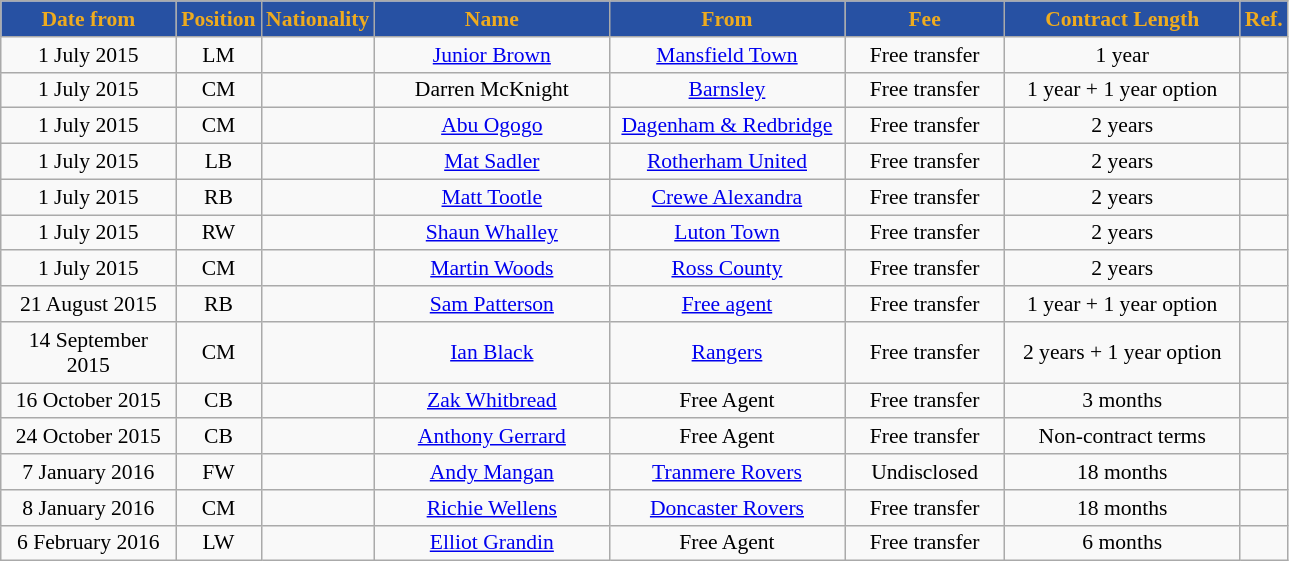<table class="wikitable"  style="text-align:center; font-size:90%; ">
<tr>
<th style="background:#2751A3; color:#EEAB1F; width:110px;">Date from</th>
<th style="background:#2751A3; color:#EEAB1F; width:50px;">Position</th>
<th style="background:#2751A3; color:#EEAB1F; width:50px;">Nationality</th>
<th style="background:#2751A3; color:#EEAB1F; width:150px;">Name</th>
<th style="background:#2751A3; color:#EEAB1F; width:150px;">From</th>
<th style="background:#2751A3; color:#EEAB1F; width:100px;">Fee</th>
<th style="background:#2751A3; color:#EEAB1F; width:150px;">Contract Length</th>
<th style="background:#2751A3; color:#EEAB1F; width:25px;">Ref.</th>
</tr>
<tr>
<td>1 July 2015</td>
<td>LM</td>
<td></td>
<td><a href='#'>Junior Brown</a></td>
<td><a href='#'>Mansfield Town</a></td>
<td>Free transfer</td>
<td>1 year</td>
<td></td>
</tr>
<tr>
<td>1 July 2015</td>
<td>CM</td>
<td></td>
<td>Darren McKnight</td>
<td><a href='#'>Barnsley</a></td>
<td>Free transfer</td>
<td>1 year + 1 year option</td>
<td></td>
</tr>
<tr>
<td>1 July 2015</td>
<td>CM</td>
<td></td>
<td><a href='#'>Abu Ogogo</a></td>
<td><a href='#'>Dagenham & Redbridge</a></td>
<td>Free transfer</td>
<td>2 years</td>
<td></td>
</tr>
<tr>
<td>1 July 2015</td>
<td>LB</td>
<td></td>
<td><a href='#'>Mat Sadler</a></td>
<td><a href='#'>Rotherham United</a></td>
<td>Free transfer</td>
<td>2 years</td>
<td></td>
</tr>
<tr>
<td>1 July 2015</td>
<td>RB</td>
<td></td>
<td><a href='#'>Matt Tootle</a></td>
<td><a href='#'>Crewe Alexandra</a></td>
<td>Free transfer</td>
<td>2 years</td>
<td></td>
</tr>
<tr>
<td>1 July 2015</td>
<td>RW</td>
<td></td>
<td><a href='#'>Shaun Whalley</a></td>
<td><a href='#'>Luton Town</a></td>
<td>Free transfer</td>
<td>2 years</td>
<td></td>
</tr>
<tr>
<td>1 July 2015</td>
<td>CM</td>
<td></td>
<td><a href='#'>Martin Woods</a></td>
<td><a href='#'>Ross County</a></td>
<td>Free transfer</td>
<td>2 years</td>
<td></td>
</tr>
<tr>
<td>21 August 2015</td>
<td>RB</td>
<td></td>
<td><a href='#'>Sam Patterson</a></td>
<td><a href='#'>Free agent</a></td>
<td>Free transfer</td>
<td>1 year + 1 year option</td>
<td></td>
</tr>
<tr>
<td>14 September 2015</td>
<td>CM</td>
<td></td>
<td><a href='#'>Ian Black</a></td>
<td><a href='#'>Rangers</a></td>
<td>Free transfer</td>
<td>2 years + 1 year option</td>
<td></td>
</tr>
<tr>
<td>16 October 2015</td>
<td>CB</td>
<td></td>
<td><a href='#'>Zak Whitbread</a></td>
<td>Free Agent</td>
<td>Free transfer</td>
<td>3 months</td>
<td></td>
</tr>
<tr>
<td>24 October 2015</td>
<td>CB</td>
<td></td>
<td><a href='#'>Anthony Gerrard</a></td>
<td>Free Agent</td>
<td>Free transfer</td>
<td>Non-contract terms</td>
<td></td>
</tr>
<tr>
<td>7 January 2016</td>
<td>FW</td>
<td></td>
<td><a href='#'>Andy Mangan</a></td>
<td><a href='#'>Tranmere Rovers</a></td>
<td>Undisclosed</td>
<td>18 months</td>
<td></td>
</tr>
<tr>
<td>8 January 2016</td>
<td>CM</td>
<td></td>
<td><a href='#'>Richie Wellens</a></td>
<td><a href='#'>Doncaster Rovers</a></td>
<td>Free transfer</td>
<td>18 months</td>
<td></td>
</tr>
<tr>
<td>6 February 2016</td>
<td>LW</td>
<td></td>
<td><a href='#'>Elliot Grandin</a></td>
<td>Free Agent</td>
<td>Free transfer</td>
<td>6 months</td>
<td></td>
</tr>
</table>
